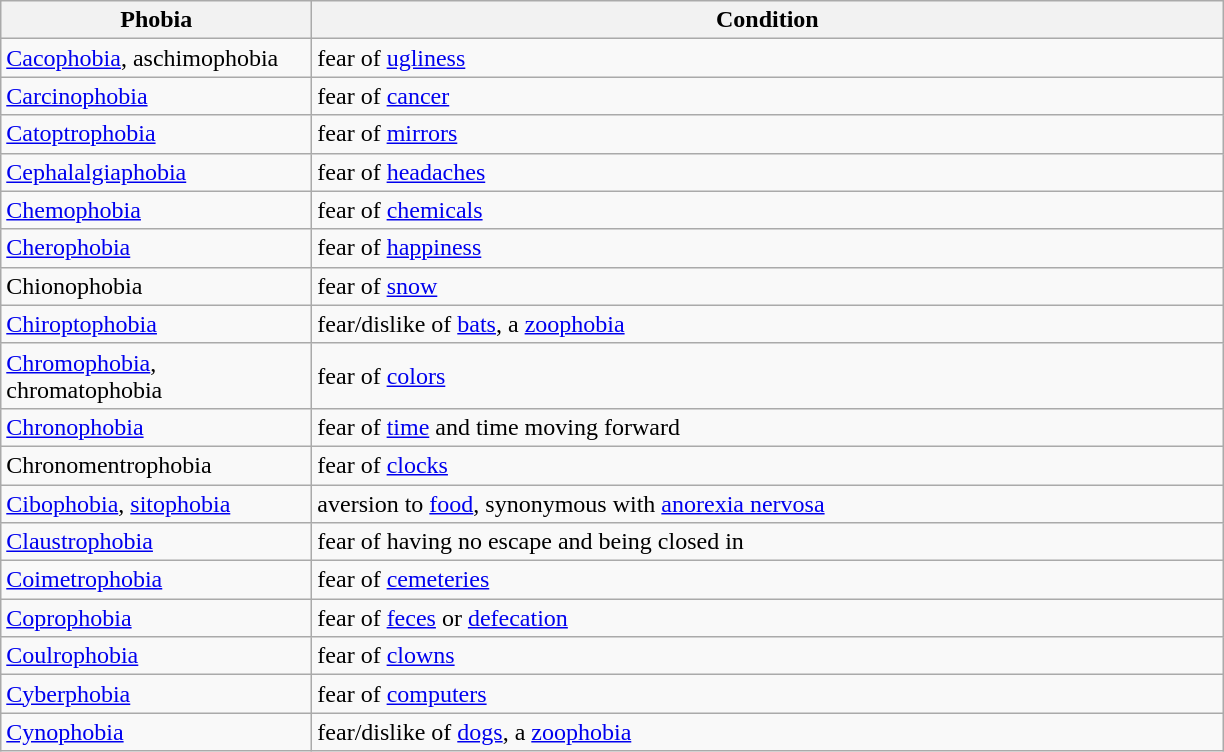<table class="wikitable sortable" border="1">
<tr>
<th width="200px">Phobia</th>
<th width="600px">Condition</th>
</tr>
<tr>
<td><a href='#'>Cacophobia</a>, aschimophobia</td>
<td>fear of <a href='#'>ugliness</a></td>
</tr>
<tr>
<td><a href='#'>Carcinophobia</a></td>
<td>fear of <a href='#'>cancer</a></td>
</tr>
<tr>
<td><a href='#'>Catoptrophobia</a></td>
<td>fear of <a href='#'>mirrors</a></td>
</tr>
<tr>
<td><a href='#'>Cephalalgiaphobia</a></td>
<td>fear of <a href='#'>headaches</a></td>
</tr>
<tr>
<td><a href='#'>Chemophobia</a></td>
<td>fear of <a href='#'>chemicals</a></td>
</tr>
<tr>
<td><a href='#'>Cherophobia</a></td>
<td>fear of <a href='#'>happiness</a></td>
</tr>
<tr>
<td>Chionophobia</td>
<td>fear of <a href='#'>snow</a></td>
</tr>
<tr>
<td><a href='#'>Chiroptophobia</a></td>
<td>fear/dislike of <a href='#'>bats</a>, a <a href='#'>zoophobia</a></td>
</tr>
<tr>
<td><a href='#'>Chromophobia</a>, chromatophobia</td>
<td>fear of <a href='#'>colors</a></td>
</tr>
<tr>
<td><a href='#'>Chronophobia</a></td>
<td>fear of <a href='#'>time</a> and time moving forward</td>
</tr>
<tr>
<td>Chronomentrophobia</td>
<td>fear of <a href='#'>clocks</a></td>
</tr>
<tr>
<td><a href='#'>Cibophobia</a>, <a href='#'>sitophobia</a></td>
<td>aversion to <a href='#'>food</a>, synonymous with <a href='#'>anorexia nervosa</a></td>
</tr>
<tr>
<td><a href='#'>Claustrophobia</a></td>
<td>fear of having no escape and being closed in</td>
</tr>
<tr>
<td><a href='#'>Coimetrophobia</a></td>
<td>fear of <a href='#'>cemeteries</a></td>
</tr>
<tr>
<td><a href='#'>Coprophobia</a></td>
<td>fear of <a href='#'>feces</a> or <a href='#'>defecation</a></td>
</tr>
<tr>
<td><a href='#'>Coulrophobia</a></td>
<td>fear of <a href='#'>clowns</a></td>
</tr>
<tr>
<td><a href='#'>Cyberphobia</a></td>
<td>fear of <a href='#'>computers</a></td>
</tr>
<tr>
<td><a href='#'>Cynophobia</a></td>
<td>fear/dislike of <a href='#'>dogs</a>, a <a href='#'>zoophobia</a></td>
</tr>
</table>
